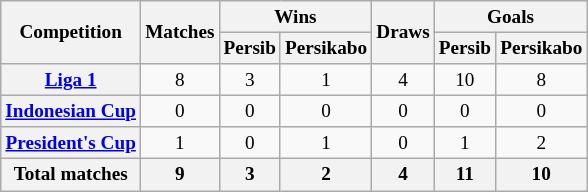<table class="wikitable" style="text-align: center; font-size: 80%">
<tr>
<th rowspan="2">Competition</th>
<th rowspan="2">Matches</th>
<th colspan="2">Wins</th>
<th rowspan="2">Draws</th>
<th colspan="2">Goals</th>
</tr>
<tr>
<th>Persib</th>
<th>Persikabo</th>
<th>Persib</th>
<th>Persikabo</th>
</tr>
<tr>
<th><a href='#'>Liga 1</a></th>
<td>8</td>
<td>3</td>
<td>1</td>
<td>4</td>
<td>10</td>
<td>8</td>
</tr>
<tr>
<th><a href='#'>Indonesian Cup</a></th>
<td>0</td>
<td>0</td>
<td>0</td>
<td>0</td>
<td>0</td>
<td>0</td>
</tr>
<tr>
<th><a href='#'>President's Cup</a></th>
<td>1</td>
<td>0</td>
<td>1</td>
<td>0</td>
<td>1</td>
<td>2</td>
</tr>
<tr>
<th>Total matches</th>
<th>9</th>
<th>3</th>
<th>2</th>
<th>4</th>
<th>11</th>
<th>10</th>
</tr>
</table>
